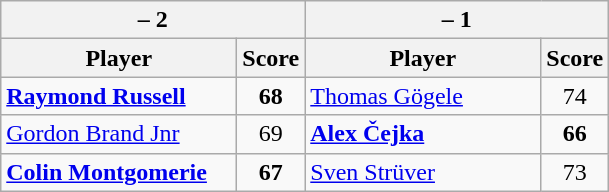<table class=wikitable>
<tr>
<th colspan=2> – 2</th>
<th colspan=2> – 1</th>
</tr>
<tr>
<th width=150>Player</th>
<th>Score</th>
<th width=150>Player</th>
<th>Score</th>
</tr>
<tr>
<td><strong><a href='#'>Raymond Russell</a></strong></td>
<td align=center><strong>68</strong></td>
<td><a href='#'>Thomas Gögele</a></td>
<td align=center>74</td>
</tr>
<tr>
<td><a href='#'>Gordon Brand Jnr</a></td>
<td align=center>69</td>
<td><strong><a href='#'>Alex Čejka</a></strong></td>
<td align=center><strong>66</strong></td>
</tr>
<tr>
<td><strong><a href='#'>Colin Montgomerie</a></strong></td>
<td align=center><strong>67</strong></td>
<td><a href='#'>Sven Strüver</a></td>
<td align=center>73</td>
</tr>
</table>
